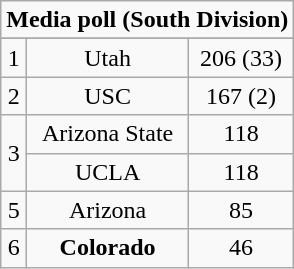<table class="wikitable" style="display: inline-table;">
<tr>
<td align="center" Colspan="3"><strong>Media poll (South Division)</strong></td>
</tr>
<tr align="center">
</tr>
<tr align="center">
<td>1</td>
<td>Utah</td>
<td>206 (33)</td>
</tr>
<tr align="center">
<td>2</td>
<td>USC</td>
<td>167 (2)</td>
</tr>
<tr align="center">
<td rowspan="2">3</td>
<td>Arizona State</td>
<td>118</td>
</tr>
<tr align="center">
<td>UCLA</td>
<td>118</td>
</tr>
<tr align="center">
<td>5</td>
<td>Arizona</td>
<td>85</td>
</tr>
<tr align="center">
<td>6</td>
<td><strong>Colorado</strong></td>
<td>46</td>
</tr>
</table>
